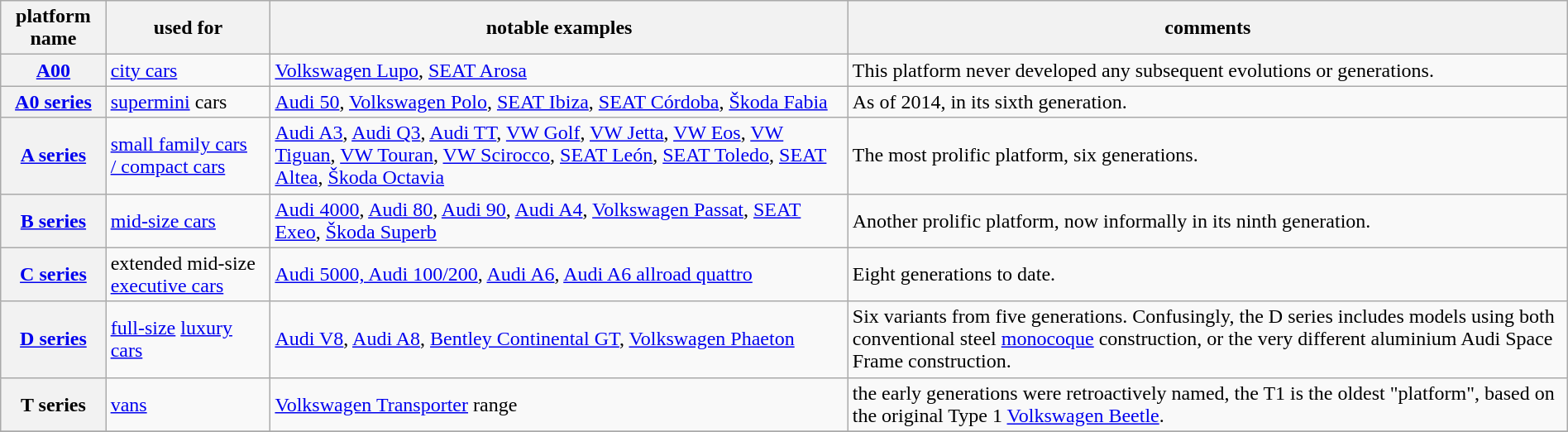<table class="wikitable" border="1" width=100%>
<tr>
<th>platform name</th>
<th>used for</th>
<th>notable examples</th>
<th>comments</th>
</tr>
<tr>
<th><a href='#'>A00</a></th>
<td><a href='#'>city cars</a></td>
<td><a href='#'>Volkswagen Lupo</a>, <a href='#'>SEAT Arosa</a></td>
<td>This platform never developed any subsequent evolutions or generations.</td>
</tr>
<tr>
<th><a href='#'>A0 series</a></th>
<td><a href='#'>supermini</a> cars</td>
<td><a href='#'>Audi 50</a>, <a href='#'>Volkswagen Polo</a>, <a href='#'>SEAT Ibiza</a>, <a href='#'>SEAT Córdoba</a>, <a href='#'>Škoda Fabia</a></td>
<td>As of 2014, in its sixth generation.</td>
</tr>
<tr>
<th><a href='#'>A series</a></th>
<td><a href='#'>small family cars<br>/ compact cars</a></td>
<td><a href='#'>Audi A3</a>, <a href='#'>Audi Q3</a>, <a href='#'>Audi TT</a>, <a href='#'>VW Golf</a>, <a href='#'>VW Jetta</a>, <a href='#'>VW Eos</a>, <a href='#'>VW Tiguan</a>, <a href='#'>VW Touran</a>, <a href='#'>VW Scirocco</a>, <a href='#'>SEAT León</a>, <a href='#'>SEAT Toledo</a>, <a href='#'>SEAT Altea</a>, <a href='#'>Škoda Octavia</a></td>
<td>The most prolific platform, six generations.</td>
</tr>
<tr>
<th><a href='#'>B series</a></th>
<td><a href='#'>mid-size cars</a></td>
<td><a href='#'>Audi 4000</a>, <a href='#'>Audi 80</a>, <a href='#'>Audi 90</a>, <a href='#'>Audi A4</a>, <a href='#'>Volkswagen Passat</a>, <a href='#'>SEAT Exeo</a>, <a href='#'>Škoda Superb</a></td>
<td>Another prolific platform, now informally in its ninth generation.</td>
</tr>
<tr>
<th><a href='#'>C series</a></th>
<td>extended mid-size <a href='#'>executive cars</a></td>
<td><a href='#'>Audi 5000, Audi 100/200</a>, <a href='#'>Audi A6</a>, <a href='#'>Audi A6 allroad quattro</a></td>
<td>Eight generations to date.</td>
</tr>
<tr>
<th><a href='#'>D series</a></th>
<td><a href='#'>full-size</a> <a href='#'>luxury cars</a></td>
<td><a href='#'>Audi V8</a>, <a href='#'>Audi A8</a>, <a href='#'>Bentley Continental GT</a>, <a href='#'>Volkswagen Phaeton</a></td>
<td>Six variants from five generations.  Confusingly, the D series includes models using both conventional steel <a href='#'>monocoque</a> construction, or the very different aluminium Audi Space Frame construction.</td>
</tr>
<tr>
<th>T series</th>
<td><a href='#'>vans</a></td>
<td><a href='#'>Volkswagen Transporter</a> range</td>
<td>the early generations were retroactively named, the T1 is the oldest "platform", based on the original Type 1 <a href='#'>Volkswagen Beetle</a>.</td>
</tr>
<tr>
</tr>
</table>
